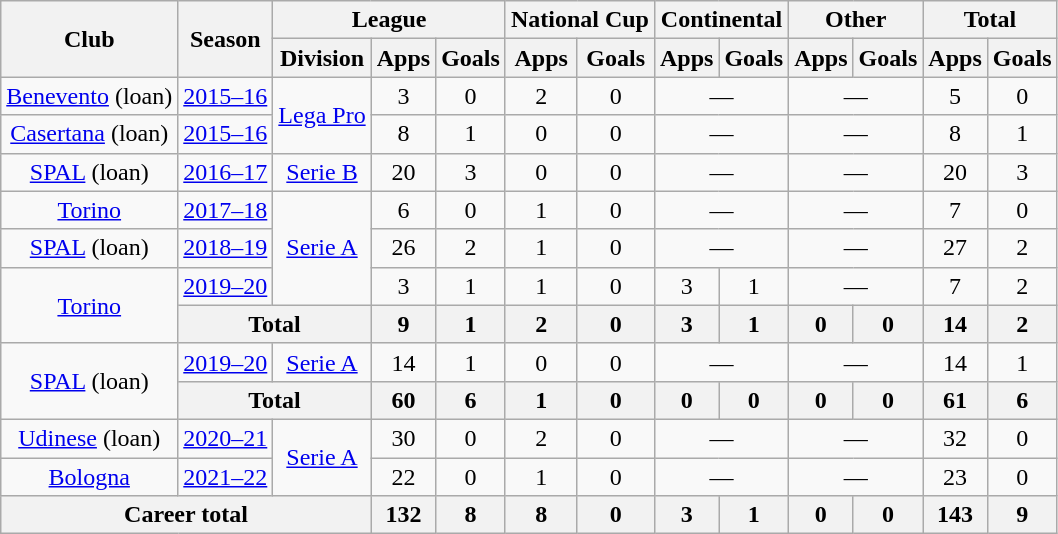<table class="wikitable" style="text-align: center;">
<tr>
<th rowspan="2">Club</th>
<th rowspan="2">Season</th>
<th colspan="3">League</th>
<th colspan="2">National Cup</th>
<th colspan="2">Continental</th>
<th colspan="2">Other</th>
<th colspan="2">Total</th>
</tr>
<tr>
<th>Division</th>
<th>Apps</th>
<th>Goals</th>
<th>Apps</th>
<th>Goals</th>
<th>Apps</th>
<th>Goals</th>
<th>Apps</th>
<th>Goals</th>
<th>Apps</th>
<th>Goals</th>
</tr>
<tr>
<td><a href='#'>Benevento</a> (loan)</td>
<td><a href='#'>2015–16</a></td>
<td rowspan="2"><a href='#'>Lega Pro</a></td>
<td>3</td>
<td>0</td>
<td>2</td>
<td>0</td>
<td colspan="2">—</td>
<td colspan="2">—</td>
<td>5</td>
<td>0</td>
</tr>
<tr>
<td><a href='#'>Casertana</a> (loan)</td>
<td><a href='#'>2015–16</a></td>
<td>8</td>
<td>1</td>
<td>0</td>
<td>0</td>
<td colspan="2">—</td>
<td colspan="2">—</td>
<td>8</td>
<td>1</td>
</tr>
<tr>
<td><a href='#'>SPAL</a> (loan)</td>
<td><a href='#'>2016–17</a></td>
<td><a href='#'>Serie B</a></td>
<td>20</td>
<td>3</td>
<td>0</td>
<td>0</td>
<td colspan="2">—</td>
<td colspan="2">—</td>
<td>20</td>
<td>3</td>
</tr>
<tr>
<td><a href='#'>Torino</a></td>
<td><a href='#'>2017–18</a></td>
<td rowspan="3"><a href='#'>Serie A</a></td>
<td>6</td>
<td>0</td>
<td>1</td>
<td>0</td>
<td colspan="2">—</td>
<td colspan="2">—</td>
<td>7</td>
<td>0</td>
</tr>
<tr>
<td><a href='#'>SPAL</a> (loan)</td>
<td><a href='#'>2018–19</a></td>
<td>26</td>
<td>2</td>
<td>1</td>
<td>0</td>
<td colspan="2">—</td>
<td colspan="2">—</td>
<td>27</td>
<td>2</td>
</tr>
<tr>
<td rowspan="2"><a href='#'>Torino</a></td>
<td><a href='#'>2019–20</a></td>
<td>3</td>
<td>1</td>
<td>1</td>
<td>0</td>
<td>3</td>
<td>1</td>
<td colspan="2">—</td>
<td>7</td>
<td>2</td>
</tr>
<tr>
<th colspan="2">Total</th>
<th>9</th>
<th>1</th>
<th>2</th>
<th>0</th>
<th>3</th>
<th>1</th>
<th>0</th>
<th>0</th>
<th>14</th>
<th>2</th>
</tr>
<tr>
<td rowspan="2"><a href='#'>SPAL</a> (loan)</td>
<td><a href='#'>2019–20</a></td>
<td><a href='#'>Serie A</a></td>
<td>14</td>
<td>1</td>
<td>0</td>
<td>0</td>
<td colspan="2">—</td>
<td colspan="2">—</td>
<td>14</td>
<td>1</td>
</tr>
<tr>
<th colspan="2">Total</th>
<th>60</th>
<th>6</th>
<th>1</th>
<th>0</th>
<th>0</th>
<th>0</th>
<th>0</th>
<th>0</th>
<th>61</th>
<th>6</th>
</tr>
<tr>
<td><a href='#'>Udinese</a> (loan)</td>
<td><a href='#'>2020–21</a></td>
<td rowspan="2"><a href='#'>Serie A</a></td>
<td>30</td>
<td>0</td>
<td>2</td>
<td>0</td>
<td colspan="2">—</td>
<td colspan="2">—</td>
<td>32</td>
<td>0</td>
</tr>
<tr>
<td><a href='#'>Bologna</a></td>
<td><a href='#'>2021–22</a></td>
<td>22</td>
<td>0</td>
<td>1</td>
<td>0</td>
<td colspan="2">—</td>
<td colspan="2">—</td>
<td>23</td>
<td>0</td>
</tr>
<tr>
<th colspan="3">Career total</th>
<th>132</th>
<th>8</th>
<th>8</th>
<th>0</th>
<th>3</th>
<th>1</th>
<th>0</th>
<th>0</th>
<th>143</th>
<th>9</th>
</tr>
</table>
